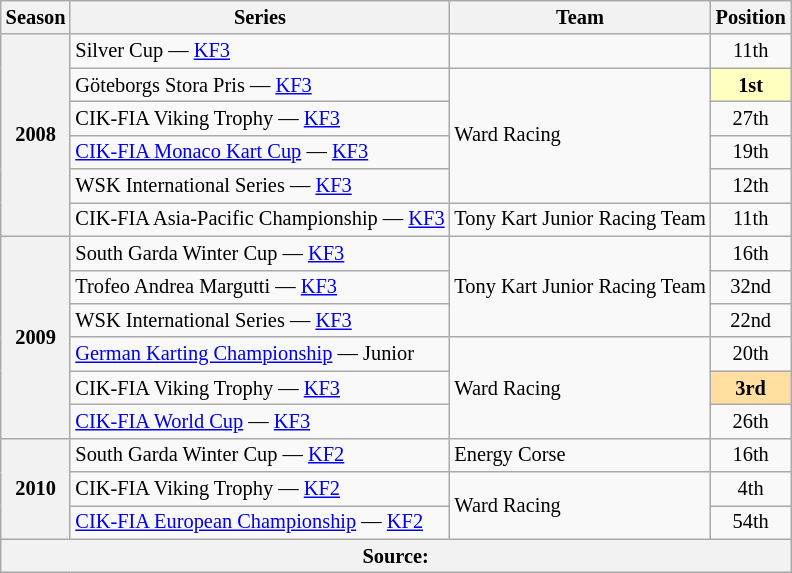<table class="wikitable" style="font-size: 85%; text-align:center">
<tr>
<th>Season</th>
<th>Series</th>
<th>Team</th>
<th>Position</th>
</tr>
<tr>
<th rowspan="6">2008</th>
<td style="text-align:left;">Silver Cup — <a href='#'>KF3</a></td>
<td style="text-align:left;"></td>
<td>11th</td>
</tr>
<tr>
<td style="text-align:left;">Göteborgs Stora Pris — <a href='#'>KF3</a></td>
<td rowspan="4" style="text-align:left;">Ward Racing</td>
<td style="background:#FFFFBF;"><strong>1st</strong></td>
</tr>
<tr>
<td style="text-align:left;">CIK-FIA Viking Trophy — <a href='#'>KF3</a></td>
<td>27th</td>
</tr>
<tr>
<td style="text-align:left;"><a href='#'>CIK-FIA Monaco Kart Cup</a> — <a href='#'>KF3</a></td>
<td>19th</td>
</tr>
<tr>
<td style="text-align:left;">WSK International Series — <a href='#'>KF3</a></td>
<td>12th</td>
</tr>
<tr>
<td style="text-align:left;">CIK-FIA Asia-Pacific Championship — <a href='#'>KF3</a></td>
<td style="text-align:left;">Tony Kart Junior Racing Team</td>
<td>11th</td>
</tr>
<tr>
<th rowspan="6">2009</th>
<td style="text-align:left;">South Garda Winter Cup — <a href='#'>KF3</a></td>
<td rowspan="3" style="text-align:left;">Tony Kart Junior Racing Team</td>
<td>16th</td>
</tr>
<tr>
<td style="text-align:left;">Trofeo Andrea Margutti — <a href='#'>KF3</a></td>
<td>32nd</td>
</tr>
<tr>
<td style="text-align:left;">WSK International Series — <a href='#'>KF3</a></td>
<td>22nd</td>
</tr>
<tr>
<td style="text-align:left;"><a href='#'>German Karting Championship</a> — Junior</td>
<td rowspan="3" style="text-align:left;">Ward Racing</td>
<td>20th</td>
</tr>
<tr>
<td style="text-align:left;">CIK-FIA Viking Trophy — <a href='#'>KF3</a></td>
<td style="background:#FFDF9F;"><strong>3rd</strong></td>
</tr>
<tr>
<td style="text-align:left;"><a href='#'>CIK-FIA World Cup</a> — <a href='#'>KF3</a></td>
<td>26th</td>
</tr>
<tr>
<th rowspan="3">2010</th>
<td style="text-align:left;">South Garda Winter Cup — <a href='#'>KF2</a></td>
<td style="text-align:left;">Energy Corse</td>
<td>16th</td>
</tr>
<tr>
<td style="text-align:left;">CIK-FIA Viking Trophy — <a href='#'>KF2</a></td>
<td rowspan="2" style="text-align:left;">Ward Racing</td>
<td>4th</td>
</tr>
<tr>
<td style="text-align:left;"><a href='#'>CIK-FIA European Championship</a> — <a href='#'>KF2</a></td>
<td>54th</td>
</tr>
<tr>
<th colspan="4">Source:</th>
</tr>
</table>
